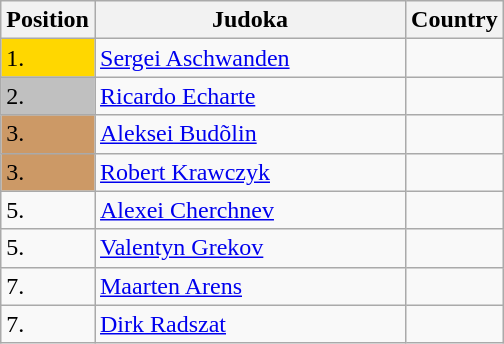<table class=wikitable>
<tr>
<th width=10>Position</th>
<th width=200>Judoka</th>
<th width=10>Country</th>
</tr>
<tr>
<td bgcolor=gold>1.</td>
<td><a href='#'>Sergei Aschwanden</a></td>
<td></td>
</tr>
<tr>
<td bgcolor="silver">2.</td>
<td><a href='#'>Ricardo Echarte</a></td>
<td></td>
</tr>
<tr>
<td bgcolor="CC9966">3.</td>
<td><a href='#'>Aleksei Budõlin</a></td>
<td></td>
</tr>
<tr>
<td bgcolor="CC9966">3.</td>
<td><a href='#'>Robert Krawczyk</a></td>
<td></td>
</tr>
<tr>
<td>5.</td>
<td><a href='#'>Alexei Cherchnev</a></td>
<td></td>
</tr>
<tr>
<td>5.</td>
<td><a href='#'>Valentyn Grekov</a></td>
<td></td>
</tr>
<tr>
<td>7.</td>
<td><a href='#'>Maarten Arens</a></td>
<td></td>
</tr>
<tr>
<td>7.</td>
<td><a href='#'>Dirk Radszat</a></td>
<td></td>
</tr>
</table>
